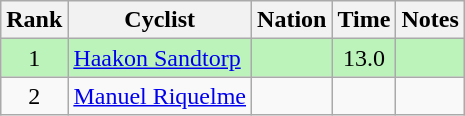<table class="wikitable sortable" style="text-align:center">
<tr>
<th>Rank</th>
<th>Cyclist</th>
<th>Nation</th>
<th>Time</th>
<th>Notes</th>
</tr>
<tr style="background:#bbf3bb;">
<td>1</td>
<td align=left><a href='#'>Haakon Sandtorp</a></td>
<td align=left></td>
<td>13.0</td>
<td></td>
</tr>
<tr>
<td>2</td>
<td align=left><a href='#'>Manuel Riquelme</a></td>
<td align=left></td>
<td></td>
<td></td>
</tr>
</table>
